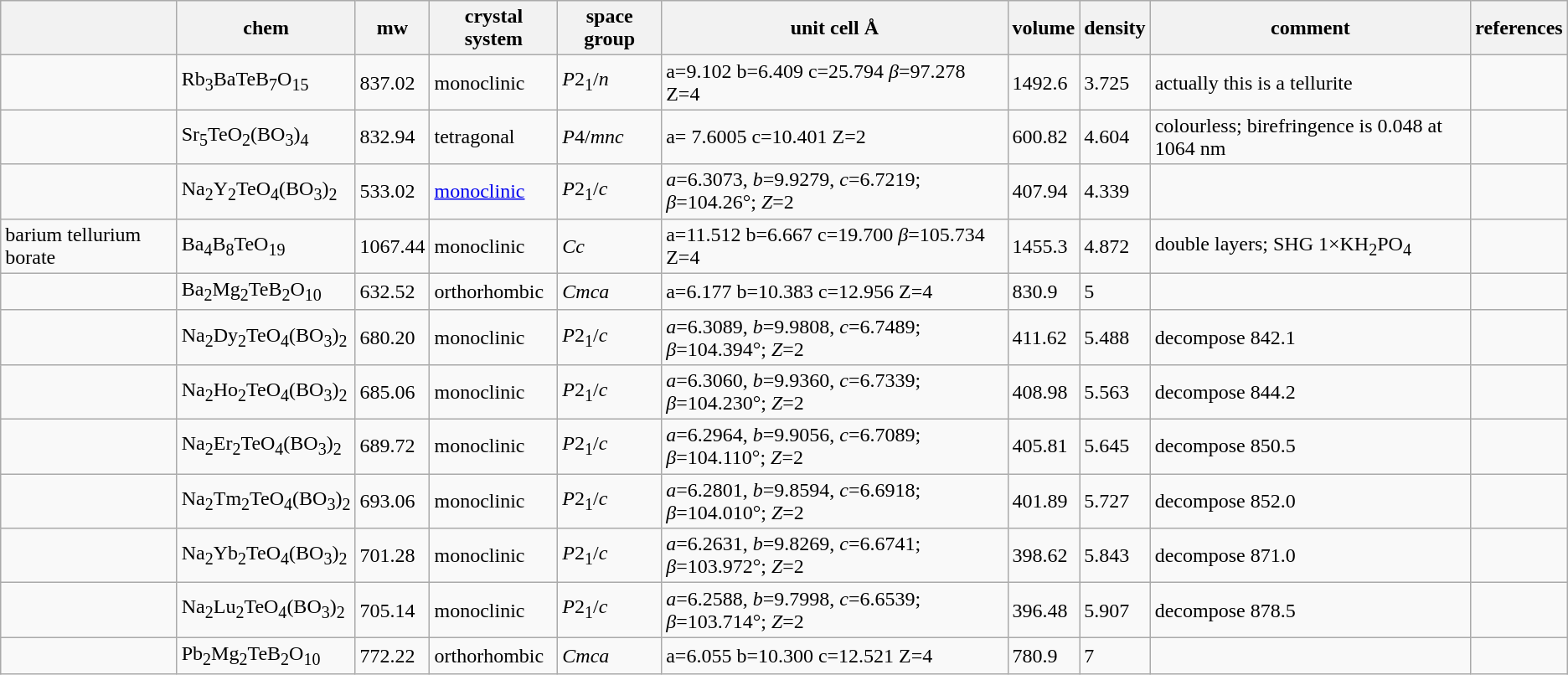<table class="wikitable">
<tr>
<th></th>
<th>chem</th>
<th>mw</th>
<th>crystal system</th>
<th>space group</th>
<th>unit cell Å</th>
<th>volume</th>
<th>density</th>
<th>comment</th>
<th>references</th>
</tr>
<tr>
<td></td>
<td>Rb<sub>3</sub>BaTeB<sub>7</sub>O<sub>15</sub></td>
<td>837.02</td>
<td>monoclinic</td>
<td><em>P</em>2<sub>1</sub>/<em>n</em></td>
<td>a=9.102 b=6.409 c=25.794 <em>β</em>=97.278 Z=4</td>
<td>1492.6</td>
<td>3.725</td>
<td>actually this is a tellurite</td>
<td></td>
</tr>
<tr>
<td></td>
<td>Sr<sub>5</sub>TeO<sub>2</sub>(BO<sub>3</sub>)<sub>4</sub></td>
<td>832.94</td>
<td>tetragonal</td>
<td><em>P</em>4/<em>mnc</em></td>
<td>a= 7.6005 c=10.401 Z=2</td>
<td>600.82</td>
<td>4.604</td>
<td>colourless; birefringence is 0.048 at 1064 nm</td>
<td></td>
</tr>
<tr>
<td></td>
<td>Na<sub>2</sub>Y<sub>2</sub>TeO<sub>4</sub>(BO<sub>3</sub>)<sub>2</sub></td>
<td>533.02</td>
<td><a href='#'>monoclinic</a></td>
<td><em>P</em>2<sub>1</sub>/<em>c</em></td>
<td><em>a</em>=6.3073, <em>b</em>=9.9279, <em>c</em>=6.7219; <em>β</em>=104.26°; <em>Z</em>=2</td>
<td>407.94</td>
<td>4.339</td>
<td></td>
<td></td>
</tr>
<tr>
<td>barium tellurium borate</td>
<td>Ba<sub>4</sub>B<sub>8</sub>TeO<sub>19</sub></td>
<td>1067.44</td>
<td>monoclinic</td>
<td><em>Cc</em></td>
<td>a=11.512 b=6.667 c=19.700 <em>β</em>=105.734 Z=4</td>
<td>1455.3</td>
<td>4.872</td>
<td>double layers; SHG 1×KH<sub>2</sub>PO<sub>4</sub></td>
<td></td>
</tr>
<tr>
<td></td>
<td>Ba<sub>2</sub>Mg<sub>2</sub>TeB<sub>2</sub>O<sub>10</sub></td>
<td>632.52</td>
<td>orthorhombic</td>
<td><em>Cmca</em></td>
<td>a=6.177 b=10.383 c=12.956 Z=4</td>
<td>830.9</td>
<td>5</td>
<td></td>
<td></td>
</tr>
<tr>
<td></td>
<td>Na<sub>2</sub>Dy<sub>2</sub>TeO<sub>4</sub>(BO<sub>3</sub>)<sub>2</sub></td>
<td>680.20</td>
<td>monoclinic</td>
<td><em>P</em>2<sub>1</sub>/<em>c</em></td>
<td><em>a</em>=6.3089, <em>b</em>=9.9808, <em>c</em>=6.7489; <em>β</em>=104.394°; <em>Z</em>=2</td>
<td>411.62</td>
<td>5.488</td>
<td>decompose 842.1</td>
<td></td>
</tr>
<tr>
<td></td>
<td>Na<sub>2</sub>Ho<sub>2</sub>TeO<sub>4</sub>(BO<sub>3</sub>)<sub>2</sub></td>
<td>685.06</td>
<td>monoclinic</td>
<td><em>P</em>2<sub>1</sub>/<em>c</em></td>
<td><em>a</em>=6.3060, <em>b</em>=9.9360, <em>c</em>=6.7339; <em>β</em>=104.230°; <em>Z</em>=2</td>
<td>408.98</td>
<td>5.563</td>
<td>decompose 844.2</td>
<td></td>
</tr>
<tr>
<td></td>
<td>Na<sub>2</sub>Er<sub>2</sub>TeO<sub>4</sub>(BO<sub>3</sub>)<sub>2</sub></td>
<td>689.72</td>
<td>monoclinic</td>
<td><em>P</em>2<sub>1</sub>/<em>c</em></td>
<td><em>a</em>=6.2964, <em>b</em>=9.9056, <em>c</em>=6.7089; <em>β</em>=104.110°; <em>Z</em>=2</td>
<td>405.81</td>
<td>5.645</td>
<td>decompose 850.5</td>
<td></td>
</tr>
<tr>
<td></td>
<td>Na<sub>2</sub>Tm<sub>2</sub>TeO<sub>4</sub>(BO<sub>3</sub>)<sub>2</sub></td>
<td>693.06</td>
<td>monoclinic</td>
<td><em>P</em>2<sub>1</sub>/<em>c</em></td>
<td><em>a</em>=6.2801, <em>b</em>=9.8594, <em>c</em>=6.6918; <em>β</em>=104.010°; <em>Z</em>=2</td>
<td>401.89</td>
<td>5.727</td>
<td>decompose 852.0</td>
<td></td>
</tr>
<tr>
<td></td>
<td>Na<sub>2</sub>Yb<sub>2</sub>TeO<sub>4</sub>(BO<sub>3</sub>)<sub>2</sub></td>
<td>701.28</td>
<td>monoclinic</td>
<td><em>P</em>2<sub>1</sub>/<em>c</em></td>
<td><em>a</em>=6.2631, <em>b</em>=9.8269, <em>c</em>=6.6741; <em>β</em>=103.972°; <em>Z</em>=2</td>
<td>398.62</td>
<td>5.843</td>
<td>decompose 871.0</td>
<td></td>
</tr>
<tr>
<td></td>
<td>Na<sub>2</sub>Lu<sub>2</sub>TeO<sub>4</sub>(BO<sub>3</sub>)<sub>2</sub></td>
<td>705.14</td>
<td>monoclinic</td>
<td><em>P</em>2<sub>1</sub>/<em>c</em></td>
<td><em>a</em>=6.2588, <em>b</em>=9.7998, <em>c</em>=6.6539; <em>β</em>=103.714°; <em>Z</em>=2</td>
<td>396.48</td>
<td>5.907</td>
<td>decompose 878.5</td>
<td></td>
</tr>
<tr>
<td></td>
<td>Pb<sub>2</sub>Mg<sub>2</sub>TeB<sub>2</sub>O<sub>10</sub></td>
<td>772.22</td>
<td>orthorhombic</td>
<td><em>Cmca</em></td>
<td>a=6.055 b=10.300 c=12.521 Z=4</td>
<td>780.9</td>
<td>7</td>
<td></td>
<td></td>
</tr>
</table>
